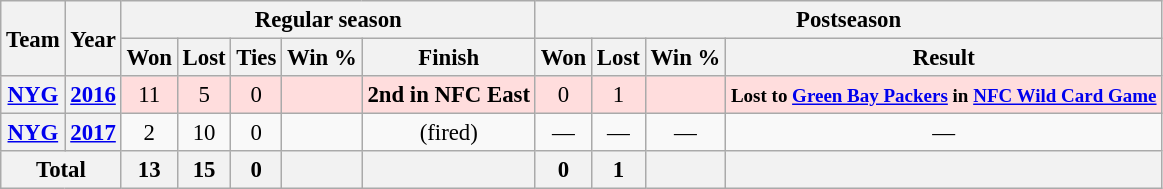<table class="wikitable" style="font-size: 95%; text-align:center;">
<tr>
<th rowspan="2">Team</th>
<th rowspan="2">Year</th>
<th colspan="5">Regular season</th>
<th colspan="4">Postseason</th>
</tr>
<tr>
<th>Won</th>
<th>Lost</th>
<th>Ties</th>
<th>Win %</th>
<th>Finish</th>
<th>Won</th>
<th>Lost</th>
<th>Win %</th>
<th>Result</th>
</tr>
<tr style="background:#fdd;">
<th><a href='#'>NYG</a></th>
<th><a href='#'>2016</a></th>
<td>11</td>
<td>5</td>
<td>0</td>
<td></td>
<td><strong>2nd in NFC East</strong></td>
<td>0</td>
<td>1</td>
<td></td>
<td><small><strong>Lost to <a href='#'>Green Bay Packers</a> in <a href='#'>NFC Wild Card Game</a></strong></small></td>
</tr>
<tr>
<th><a href='#'>NYG</a></th>
<th><a href='#'>2017</a></th>
<td>2</td>
<td>10</td>
<td>0</td>
<td></td>
<td>(fired)</td>
<td>—</td>
<td>—</td>
<td>—</td>
<td>—</td>
</tr>
<tr>
<th colspan="2">Total</th>
<th>13</th>
<th>15</th>
<th>0</th>
<th></th>
<th></th>
<th>0</th>
<th>1</th>
<th></th>
<th></th>
</tr>
</table>
